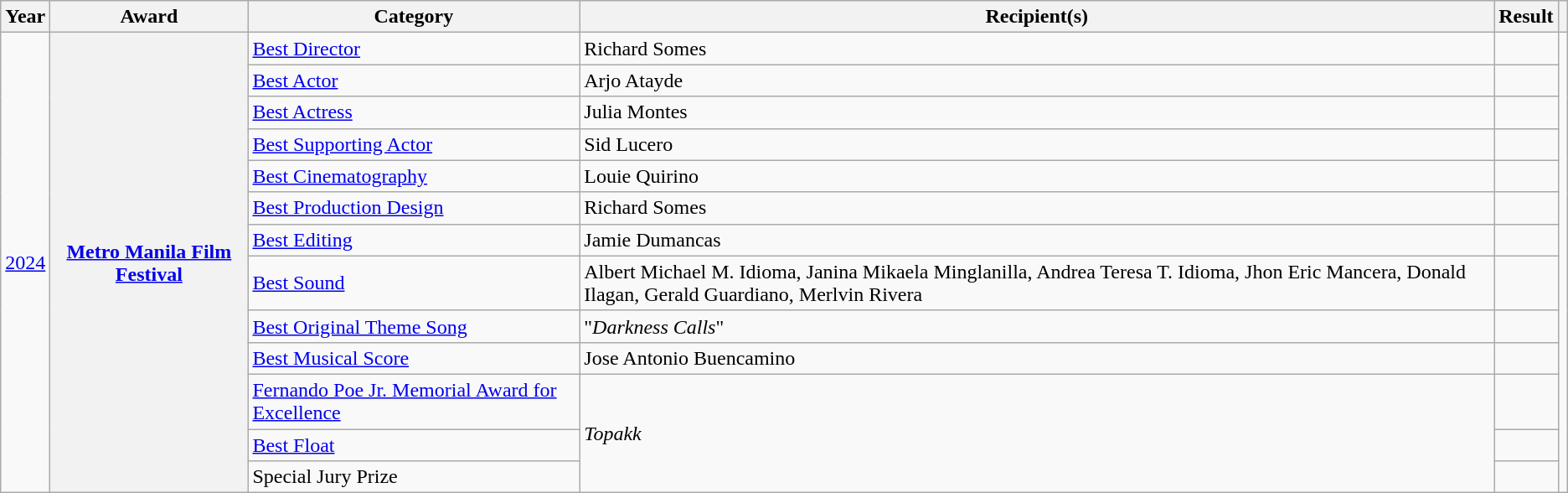<table class="wikitable sortable plainrowheaders">
<tr>
<th scope="col" data-sort-type="date">Year</th>
<th scope="col">Award</th>
<th scope="col">Category</th>
<th scope="col">Recipient(s)</th>
<th scope="col">Result</th>
<th scope="col" class="unsortable"></th>
</tr>
<tr>
<td rowspan="13"><a href='#'>2024</a></td>
<th scope="rowgroup" rowspan="13"><a href='#'>Metro Manila Film Festival</a></th>
<td><a href='#'>Best Director</a></td>
<td>Richard Somes</td>
<td></td>
<td rowspan="13"></td>
</tr>
<tr>
<td><a href='#'>Best Actor</a></td>
<td>Arjo Atayde</td>
<td></td>
</tr>
<tr>
<td><a href='#'>Best Actress</a></td>
<td>Julia Montes</td>
<td></td>
</tr>
<tr>
<td><a href='#'>Best Supporting Actor</a></td>
<td>Sid Lucero</td>
<td></td>
</tr>
<tr>
<td><a href='#'>Best Cinematography</a></td>
<td>Louie Quirino</td>
<td></td>
</tr>
<tr>
<td><a href='#'>Best Production Design</a></td>
<td>Richard Somes</td>
<td></td>
</tr>
<tr>
<td><a href='#'>Best Editing</a></td>
<td>Jamie Dumancas</td>
<td></td>
</tr>
<tr>
<td><a href='#'>Best Sound</a></td>
<td>Albert Michael M. Idioma, Janina Mikaela Minglanilla, Andrea Teresa T. Idioma, Jhon Eric Mancera, Donald Ilagan, Gerald Guardiano, Merlvin Rivera</td>
<td></td>
</tr>
<tr>
<td><a href='#'>Best Original Theme Song</a></td>
<td>"<em>Darkness Calls</em>"</td>
<td></td>
</tr>
<tr>
<td><a href='#'>Best Musical Score</a></td>
<td>Jose Antonio Buencamino</td>
<td></td>
</tr>
<tr>
<td><a href='#'>Fernando Poe Jr. Memorial Award for Excellence</a></td>
<td rowspan="3"><em>Topakk</em></td>
<td></td>
</tr>
<tr>
<td><a href='#'>Best Float</a></td>
<td></td>
</tr>
<tr>
<td>Special Jury Prize</td>
<td></td>
</tr>
</table>
